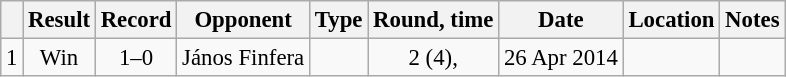<table class="wikitable" style="text-align:center; font-size:95%">
<tr>
<th></th>
<th>Result</th>
<th>Record</th>
<th>Opponent</th>
<th>Type</th>
<th>Round, time</th>
<th>Date</th>
<th>Location</th>
<th>Notes</th>
</tr>
<tr>
<td>1</td>
<td>Win</td>
<td>1–0</td>
<td style="text-align:left;"> János Finfera</td>
<td></td>
<td>2 (4), </td>
<td>26 Apr 2014</td>
<td style="text-align:left;"> </td>
<td></td>
</tr>
</table>
